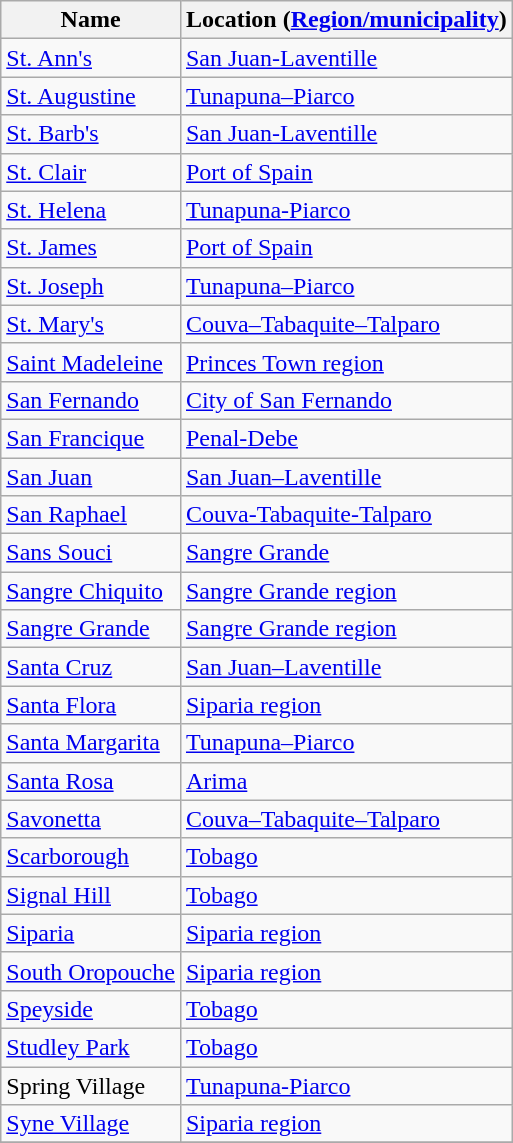<table class="wikitable">
<tr>
<th>Name</th>
<th>Location (<a href='#'>Region/municipality</a>)</th>
</tr>
<tr>
<td><a href='#'>St. Ann's</a></td>
<td><a href='#'>San Juan-Laventille</a></td>
</tr>
<tr>
<td><a href='#'>St. Augustine</a></td>
<td><a href='#'>Tunapuna–Piarco</a></td>
</tr>
<tr>
<td><a href='#'>St. Barb's</a></td>
<td><a href='#'>San Juan-Laventille</a></td>
</tr>
<tr>
<td><a href='#'>St. Clair</a></td>
<td><a href='#'>Port of Spain</a></td>
</tr>
<tr>
<td><a href='#'>St. Helena</a></td>
<td><a href='#'>Tunapuna-Piarco</a></td>
</tr>
<tr>
<td><a href='#'>St. James</a></td>
<td><a href='#'>Port of Spain</a></td>
</tr>
<tr>
<td><a href='#'>St. Joseph</a></td>
<td><a href='#'>Tunapuna–Piarco</a></td>
</tr>
<tr>
<td><a href='#'>St. Mary's</a></td>
<td><a href='#'>Couva–Tabaquite–Talparo</a></td>
</tr>
<tr>
<td><a href='#'>Saint Madeleine</a></td>
<td><a href='#'>Princes Town region</a></td>
</tr>
<tr>
<td><a href='#'>San Fernando</a></td>
<td><a href='#'>City of San Fernando</a></td>
</tr>
<tr>
<td><a href='#'>San Francique</a></td>
<td><a href='#'>Penal-Debe</a></td>
</tr>
<tr>
<td><a href='#'>San Juan</a></td>
<td><a href='#'>San Juan–Laventille</a></td>
</tr>
<tr>
<td><a href='#'>San Raphael</a></td>
<td><a href='#'>Couva-Tabaquite-Talparo</a></td>
</tr>
<tr>
<td><a href='#'>Sans Souci</a></td>
<td><a href='#'>Sangre Grande</a></td>
</tr>
<tr>
<td><a href='#'>Sangre Chiquito</a></td>
<td><a href='#'>Sangre Grande region</a></td>
</tr>
<tr>
<td><a href='#'>Sangre Grande</a></td>
<td><a href='#'>Sangre Grande region</a></td>
</tr>
<tr>
<td><a href='#'>Santa Cruz</a></td>
<td><a href='#'>San Juan–Laventille</a></td>
</tr>
<tr>
<td><a href='#'>Santa Flora</a></td>
<td><a href='#'>Siparia region</a></td>
</tr>
<tr>
<td><a href='#'>Santa Margarita</a></td>
<td><a href='#'>Tunapuna–Piarco</a></td>
</tr>
<tr>
<td><a href='#'>Santa Rosa</a></td>
<td><a href='#'>Arima</a></td>
</tr>
<tr>
<td><a href='#'>Savonetta</a></td>
<td><a href='#'>Couva–Tabaquite–Talparo</a></td>
</tr>
<tr>
<td><a href='#'>Scarborough</a></td>
<td><a href='#'>Tobago</a></td>
</tr>
<tr>
<td><a href='#'>Signal Hill</a></td>
<td><a href='#'>Tobago</a></td>
</tr>
<tr>
<td><a href='#'>Siparia</a></td>
<td><a href='#'>Siparia region</a></td>
</tr>
<tr>
<td><a href='#'>South Oropouche</a></td>
<td><a href='#'>Siparia region</a></td>
</tr>
<tr>
<td><a href='#'>Speyside</a></td>
<td><a href='#'>Tobago</a></td>
</tr>
<tr>
<td><a href='#'>Studley Park</a></td>
<td><a href='#'>Tobago</a></td>
</tr>
<tr>
<td>Spring Village</td>
<td><a href='#'>Tunapuna-Piarco</a></td>
</tr>
<tr>
<td><a href='#'>Syne Village</a></td>
<td><a href='#'>Siparia region</a></td>
</tr>
<tr>
</tr>
</table>
